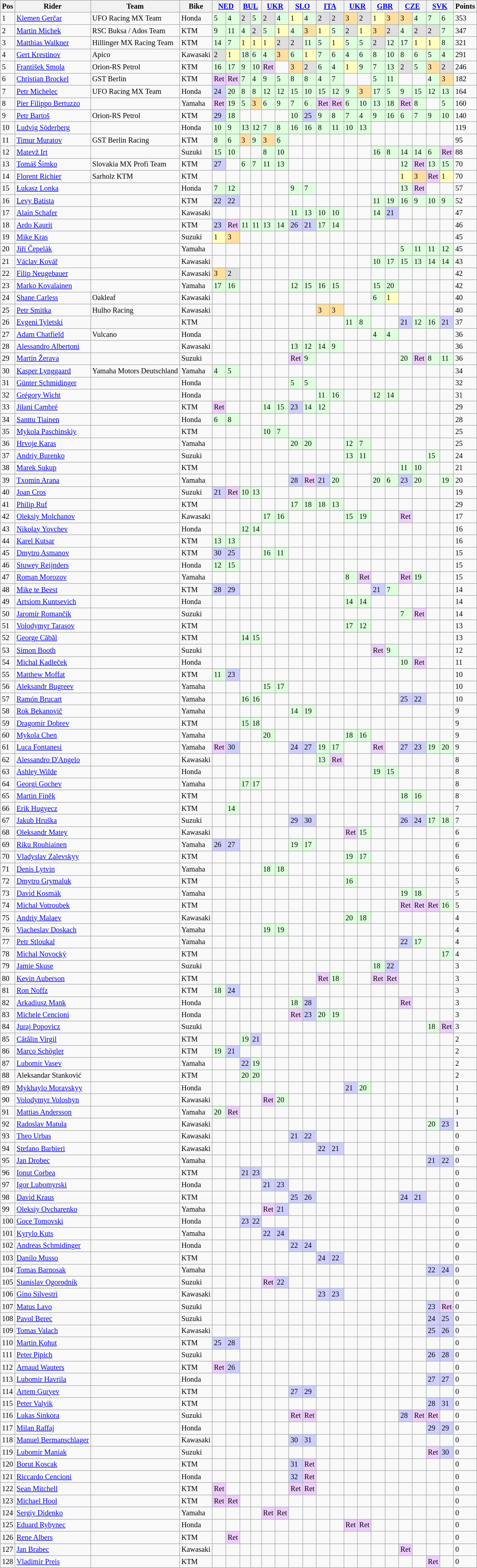<table class="wikitable" Style="font-size: 85%;">
<tr>
<th>Pos</th>
<th>Rider</th>
<th>Team</th>
<th>Bike</th>
<th colspan=2><a href='#'>NED</a><br></th>
<th colspan=2><a href='#'>BUL</a><br></th>
<th colspan=2><a href='#'>UKR</a><br></th>
<th colspan=2><a href='#'>SLO</a><br></th>
<th colspan=2><a href='#'>ITA</a><br></th>
<th colspan=2><a href='#'>UKR</a><br></th>
<th colspan=2><a href='#'>GBR</a><br></th>
<th colspan=2><a href='#'>CZE</a><br></th>
<th colspan=2><a href='#'>SVK</a><br></th>
<th>Points</th>
</tr>
<tr>
<td>1</td>
<td> <a href='#'>Klemen Gerčar</a></td>
<td>UFO Racing MX Team</td>
<td>Honda</td>
<td style="background:#dfffdf;">5</td>
<td style="background:#dfffdf;">4</td>
<td style="background:#dfdfdf;">2</td>
<td style="background:#dfffdf;">5</td>
<td style="background:#dfdfdf;">2</td>
<td style="background:#dfffdf;">4</td>
<td style="background:#ffffbf;">1</td>
<td style="background:#dfffdf;">4</td>
<td style="background:#dfdfdf;">2</td>
<td style="background:#dfdfdf;">2</td>
<td style="background:#ffdf9f;">3</td>
<td style="background:#dfdfdf;">2</td>
<td style="background:#ffffbf;">1</td>
<td style="background:#ffdf9f;">3</td>
<td style="background:#ffdf9f;">3</td>
<td style="background:#dfffdf;">4</td>
<td style="background:#dfffdf;">7</td>
<td style="background:#dfffdf;">6</td>
<td>353</td>
</tr>
<tr>
<td>2</td>
<td> <a href='#'>Martin Michek</a></td>
<td>RSC Buksa / Ados Team</td>
<td>KTM</td>
<td style="background:#dfffdf;">9</td>
<td style="background:#dfffdf;">11</td>
<td style="background:#dfffdf;">4</td>
<td style="background:#dfdfdf;">2</td>
<td style="background:#dfffdf;">5</td>
<td style="background:#ffffbf;">1</td>
<td style="background:#dfffdf;">4</td>
<td style="background:#ffdf9f;">3</td>
<td style="background:#ffffbf;">1</td>
<td style="background:#dfffdf;">5</td>
<td style="background:#dfdfdf;">2</td>
<td style="background:#ffffbf;">1</td>
<td style="background:#ffdf9f;">3</td>
<td style="background:#dfdfdf;">2</td>
<td style="background:#dfffdf;">4</td>
<td style="background:#dfdfdf;">2</td>
<td style="background:#dfdfdf;">2</td>
<td style="background:#dfffdf;">7</td>
<td>347</td>
</tr>
<tr>
<td>3</td>
<td> <a href='#'>Matthias Walkner</a></td>
<td>Hillinger MX Racing Team</td>
<td>KTM</td>
<td style="background:#dfffdf;">14</td>
<td style="background:#dfffdf;">7</td>
<td style="background:#ffffbf;">1</td>
<td style="background:#ffffbf;">1</td>
<td style="background:#ffffbf;">1</td>
<td style="background:#dfdfdf;">2</td>
<td style="background:#dfdfdf;">2</td>
<td style="background:#dfffdf;">11</td>
<td style="background:#dfffdf;">5</td>
<td style="background:#ffffbf;">1</td>
<td style="background:#dfffdf;">5</td>
<td style="background:#dfffdf;">5</td>
<td style="background:#dfdfdf;">2</td>
<td style="background:#dfffdf;">12</td>
<td style="background:#dfffdf;">17</td>
<td style="background:#ffffbf;">1</td>
<td style="background:#ffffbf;">1</td>
<td style="background:#dfffdf;">8</td>
<td>321</td>
</tr>
<tr>
<td>4</td>
<td> <a href='#'>Gert Krestinov</a></td>
<td>Apico</td>
<td>Kawasaki</td>
<td style="background:#dfdfdf;">2</td>
<td style="background:#ffffbf;">1</td>
<td style="background:#dfffdf;">18</td>
<td style="background:#dfffdf;">6</td>
<td style="background:#dfffdf;">4</td>
<td style="background:#ffdf9f;">3</td>
<td style="background:#dfffdf;">6</td>
<td style="background:#ffffbf;">1</td>
<td style="background:#dfffdf;">7</td>
<td style="background:#dfffdf;">6</td>
<td style="background:#dfffdf;">4</td>
<td style="background:#dfffdf;">6</td>
<td style="background:#dfffdf;">8</td>
<td style="background:#dfffdf;">10</td>
<td style="background:#dfffdf;">8</td>
<td style="background:#dfffdf;">6</td>
<td style="background:#dfffdf;">5</td>
<td style="background:#dfffdf;">4</td>
<td>291</td>
</tr>
<tr>
<td>5</td>
<td> <a href='#'>František Smola</a></td>
<td>Orion-RS Petrol</td>
<td>KTM</td>
<td style="background:#dfffdf;">16</td>
<td style="background:#dfffdf;">17</td>
<td style="background:#dfffdf;">9</td>
<td style="background:#dfffdf;">10</td>
<td style="background:#efcfff;">Ret</td>
<td></td>
<td style="background:#ffdf9f;">3</td>
<td style="background:#dfdfdf;">2</td>
<td style="background:#dfffdf;">6</td>
<td style="background:#dfffdf;">4</td>
<td style="background:#ffffbf;">1</td>
<td style="background:#dfffdf;">9</td>
<td style="background:#dfffdf;">7</td>
<td style="background:#dfffdf;">13</td>
<td style="background:#dfdfdf;">2</td>
<td style="background:#dfffdf;">5</td>
<td style="background:#ffdf9f;">3</td>
<td style="background:#dfdfdf;">2</td>
<td>246</td>
</tr>
<tr>
<td>6</td>
<td> <a href='#'>Christian Brockel</a></td>
<td>GST Berlin</td>
<td>KTM</td>
<td style="background:#efcfff;">Ret</td>
<td style="background:#efcfff;">Ret</td>
<td style="background:#dfffdf;">7</td>
<td style="background:#dfffdf;">4</td>
<td style="background:#dfffdf;">9</td>
<td style="background:#dfffdf;">5</td>
<td style="background:#dfffdf;">8</td>
<td style="background:#dfffdf;">8</td>
<td style="background:#dfffdf;">4</td>
<td style="background:#dfffdf;">7</td>
<td></td>
<td></td>
<td style="background:#dfffdf;">5</td>
<td style="background:#dfffdf;">11</td>
<td></td>
<td></td>
<td style="background:#dfffdf;">4</td>
<td style="background:#ffdf9f;">3</td>
<td>182</td>
</tr>
<tr>
<td>7</td>
<td> <a href='#'>Petr Michelec</a></td>
<td>UFO Racing MX Team</td>
<td>Honda</td>
<td style="background:#cfcfff;">24</td>
<td style="background:#dfffdf;">20</td>
<td style="background:#dfffdf;">8</td>
<td style="background:#dfffdf;">8</td>
<td style="background:#dfffdf;">12</td>
<td style="background:#dfffdf;">12</td>
<td style="background:#dfffdf;">15</td>
<td style="background:#dfffdf;">10</td>
<td style="background:#dfffdf;">15</td>
<td style="background:#dfffdf;">12</td>
<td style="background:#dfffdf;">9</td>
<td style="background:#ffdf9f;">3</td>
<td style="background:#dfffdf;">17</td>
<td style="background:#dfffdf;">5</td>
<td style="background:#dfffdf;">9</td>
<td style="background:#dfffdf;">15</td>
<td style="background:#dfffdf;">12</td>
<td style="background:#dfffdf;">13</td>
<td>164</td>
</tr>
<tr>
<td>8</td>
<td> <a href='#'>Pier Filippo Bertuzzo</a></td>
<td></td>
<td>Yamaha</td>
<td style="background:#efcfff;">Ret</td>
<td style="background:#dfffdf;">19</td>
<td style="background:#dfffdf;">5</td>
<td style="background:#ffdf9f;">3</td>
<td style="background:#dfffdf;">6</td>
<td style="background:#dfffdf;">9</td>
<td style="background:#dfffdf;">7</td>
<td style="background:#dfffdf;">6</td>
<td style="background:#efcfff;">Ret</td>
<td style="background:#efcfff;">Ret</td>
<td style="background:#dfffdf;">6</td>
<td style="background:#dfffdf;">10</td>
<td style="background:#dfffdf;">13</td>
<td style="background:#dfffdf;">18</td>
<td style="background:#efcfff;">Ret</td>
<td style="background:#dfffdf;">8</td>
<td></td>
<td style="background:#dfffdf;">5</td>
<td>160</td>
</tr>
<tr>
<td>9</td>
<td> <a href='#'>Petr Bartoš</a></td>
<td>Orion-RS Petrol</td>
<td>KTM</td>
<td style="background:#cfcfff;">29</td>
<td style="background:#dfffdf;">18</td>
<td></td>
<td></td>
<td></td>
<td></td>
<td style="background:#dfffdf;">10</td>
<td style="background:#cfcfff;">25</td>
<td style="background:#dfffdf;">9</td>
<td style="background:#dfffdf;">8</td>
<td style="background:#dfffdf;">7</td>
<td style="background:#dfffdf;">4</td>
<td style="background:#dfffdf;">9</td>
<td style="background:#dfffdf;">16</td>
<td style="background:#dfffdf;">6</td>
<td style="background:#dfffdf;">7</td>
<td style="background:#dfffdf;">9</td>
<td style="background:#dfffdf;">10</td>
<td>140</td>
</tr>
<tr>
<td>10</td>
<td> <a href='#'>Ludvig Söderberg</a></td>
<td></td>
<td>Honda</td>
<td style="background:#dfffdf;">10</td>
<td style="background:#dfffdf;">9</td>
<td style="background:#dfffdf;">13</td>
<td style="background:#dfffdf;">12</td>
<td style="background:#dfffdf;">7</td>
<td style="background:#dfffdf;">8</td>
<td style="background:#dfffdf;">16</td>
<td style="background:#dfffdf;">16</td>
<td style="background:#dfffdf;">8</td>
<td style="background:#dfffdf;">11</td>
<td style="background:#dfffdf;">10</td>
<td style="background:#dfffdf;">13</td>
<td></td>
<td></td>
<td></td>
<td></td>
<td></td>
<td></td>
<td>119</td>
</tr>
<tr>
<td>11</td>
<td> <a href='#'>Timur Muratov</a></td>
<td>GST Berlin Racing</td>
<td>KTM</td>
<td style="background:#dfffdf;">8</td>
<td style="background:#dfffdf;">6</td>
<td style="background:#ffdf9f;">3</td>
<td style="background:#dfffdf;">9</td>
<td style="background:#ffdf9f;">3</td>
<td style="background:#dfffdf;">6</td>
<td></td>
<td></td>
<td></td>
<td></td>
<td></td>
<td></td>
<td></td>
<td></td>
<td></td>
<td></td>
<td></td>
<td></td>
<td>95</td>
</tr>
<tr>
<td>12</td>
<td> <a href='#'>Matevž Irt</a></td>
<td></td>
<td>Suzuki</td>
<td style="background:#dfffdf;">15</td>
<td style="background:#dfffdf;">10</td>
<td></td>
<td></td>
<td style="background:#dfffdf;">8</td>
<td style="background:#dfffdf;">10</td>
<td></td>
<td></td>
<td></td>
<td></td>
<td></td>
<td></td>
<td style="background:#dfffdf;">16</td>
<td style="background:#dfffdf;">8</td>
<td style="background:#dfffdf;">14</td>
<td style="background:#dfffdf;">14</td>
<td style="background:#dfffdf;">6</td>
<td style="background:#efcfff;">Ret</td>
<td>88</td>
</tr>
<tr>
<td>13</td>
<td> <a href='#'>Tomáš Šimko</a></td>
<td>Slovakia MX Profi Team</td>
<td>KTM</td>
<td style="background:#cfcfff;">27</td>
<td></td>
<td style="background:#dfffdf;">6</td>
<td style="background:#dfffdf;">7</td>
<td style="background:#dfffdf;">11</td>
<td style="background:#dfffdf;">13</td>
<td></td>
<td></td>
<td></td>
<td></td>
<td></td>
<td></td>
<td></td>
<td></td>
<td style="background:#dfffdf;">12</td>
<td style="background:#efcfff;">Ret</td>
<td style="background:#dfffdf;">13</td>
<td style="background:#dfffdf;">15</td>
<td>70</td>
</tr>
<tr>
<td>14</td>
<td> <a href='#'>Florent Richier</a></td>
<td>Sarholz KTM</td>
<td>KTM</td>
<td></td>
<td></td>
<td></td>
<td></td>
<td></td>
<td></td>
<td></td>
<td></td>
<td></td>
<td></td>
<td></td>
<td></td>
<td></td>
<td></td>
<td style="background:#ffffbf;">1</td>
<td style="background:#ffdf9f;">3</td>
<td style="background:#efcfff;">Ret</td>
<td style="background:#ffffbf;">1</td>
<td>70</td>
</tr>
<tr>
<td>15</td>
<td> <a href='#'>Łukasz Lonka</a></td>
<td></td>
<td>Honda</td>
<td style="background:#dfffdf;">7</td>
<td style="background:#dfffdf;">12</td>
<td></td>
<td></td>
<td></td>
<td></td>
<td style="background:#dfffdf;">9</td>
<td style="background:#dfffdf;">7</td>
<td></td>
<td></td>
<td></td>
<td></td>
<td></td>
<td></td>
<td style="background:#dfffdf;">13</td>
<td style="background:#efcfff;">Ret</td>
<td></td>
<td></td>
<td>57</td>
</tr>
<tr>
<td>16</td>
<td> <a href='#'>Levy Batista</a></td>
<td></td>
<td>KTM</td>
<td style="background:#cfcfff;">22</td>
<td style="background:#cfcfff;">22</td>
<td></td>
<td></td>
<td></td>
<td></td>
<td></td>
<td></td>
<td></td>
<td></td>
<td></td>
<td></td>
<td style="background:#dfffdf;">11</td>
<td style="background:#dfffdf;">19</td>
<td style="background:#dfffdf;">16</td>
<td style="background:#dfffdf;">9</td>
<td style="background:#dfffdf;">10</td>
<td style="background:#dfffdf;">9</td>
<td>52</td>
</tr>
<tr>
<td>17</td>
<td> <a href='#'>Alain Schafer</a></td>
<td></td>
<td>Kawasaki</td>
<td></td>
<td></td>
<td></td>
<td></td>
<td></td>
<td></td>
<td style="background:#dfffdf;">11</td>
<td style="background:#dfffdf;">13</td>
<td style="background:#dfffdf;">10</td>
<td style="background:#dfffdf;">10</td>
<td></td>
<td></td>
<td style="background:#dfffdf;">14</td>
<td style="background:#cfcfff;">21</td>
<td></td>
<td></td>
<td></td>
<td></td>
<td>47</td>
</tr>
<tr>
<td>18</td>
<td> <a href='#'>Ardo Kaurit</a></td>
<td></td>
<td>KTM</td>
<td style="background:#cfcfff;">23</td>
<td style="background:#efcfff;">Ret</td>
<td style="background:#dfffdf;">11</td>
<td style="background:#dfffdf;">11</td>
<td style="background:#dfffdf;">13</td>
<td style="background:#dfffdf;">14</td>
<td style="background:#cfcfff;">26</td>
<td style="background:#cfcfff;">21</td>
<td style="background:#dfffdf;">17</td>
<td style="background:#dfffdf;">14</td>
<td></td>
<td></td>
<td></td>
<td></td>
<td></td>
<td></td>
<td></td>
<td></td>
<td>46</td>
</tr>
<tr>
<td>19</td>
<td> <a href='#'>Mike Kras</a></td>
<td></td>
<td>Suzuki</td>
<td style="background:#ffffbf;">1</td>
<td style="background:#ffdf9f;">3</td>
<td></td>
<td></td>
<td></td>
<td></td>
<td></td>
<td></td>
<td></td>
<td></td>
<td></td>
<td></td>
<td></td>
<td></td>
<td></td>
<td></td>
<td></td>
<td></td>
<td>45</td>
</tr>
<tr>
<td>20</td>
<td> <a href='#'>Jiří Čepelák</a></td>
<td></td>
<td>Yamaha</td>
<td></td>
<td></td>
<td></td>
<td></td>
<td></td>
<td></td>
<td></td>
<td></td>
<td></td>
<td></td>
<td></td>
<td></td>
<td></td>
<td></td>
<td style="background:#dfffdf;">5</td>
<td style="background:#dfffdf;">11</td>
<td style="background:#dfffdf;">11</td>
<td style="background:#dfffdf;">12</td>
<td>45</td>
</tr>
<tr>
<td>21</td>
<td> <a href='#'>Václav Kovář</a></td>
<td></td>
<td>Kawasaki</td>
<td></td>
<td></td>
<td></td>
<td></td>
<td></td>
<td></td>
<td></td>
<td></td>
<td></td>
<td></td>
<td></td>
<td></td>
<td style="background:#dfffdf;">10</td>
<td style="background:#dfffdf;">17</td>
<td style="background:#dfffdf;">15</td>
<td style="background:#dfffdf;">13</td>
<td style="background:#dfffdf;">14</td>
<td style="background:#dfffdf;">14</td>
<td>43</td>
</tr>
<tr>
<td>22</td>
<td> <a href='#'>Filip Neugebauer</a></td>
<td></td>
<td>Kawasaki</td>
<td style="background:#ffdf9f;">3</td>
<td style="background:#dfdfdf;">2</td>
<td></td>
<td></td>
<td></td>
<td></td>
<td></td>
<td></td>
<td></td>
<td></td>
<td></td>
<td></td>
<td></td>
<td></td>
<td></td>
<td></td>
<td></td>
<td></td>
<td>42</td>
</tr>
<tr>
<td>23</td>
<td> <a href='#'>Marko Kovalainen</a></td>
<td></td>
<td>Yamaha</td>
<td style="background:#dfffdf;">17</td>
<td style="background:#dfffdf;">16</td>
<td></td>
<td></td>
<td></td>
<td></td>
<td style="background:#dfffdf;">12</td>
<td style="background:#dfffdf;">15</td>
<td style="background:#dfffdf;">16</td>
<td style="background:#dfffdf;">15</td>
<td></td>
<td></td>
<td style="background:#dfffdf;">15</td>
<td style="background:#dfffdf;">20</td>
<td></td>
<td></td>
<td></td>
<td></td>
<td>42</td>
</tr>
<tr>
<td>24</td>
<td> <a href='#'>Shane Carless</a></td>
<td>Oakleaf</td>
<td>Kawasaki</td>
<td></td>
<td></td>
<td></td>
<td></td>
<td></td>
<td></td>
<td></td>
<td></td>
<td></td>
<td></td>
<td></td>
<td></td>
<td style="background:#dfffdf;">6</td>
<td style="background:#ffffbf;">1</td>
<td></td>
<td></td>
<td></td>
<td></td>
<td>40</td>
</tr>
<tr>
<td>25</td>
<td> <a href='#'>Petr Smitka</a></td>
<td>Hulho Racing</td>
<td>Kawasaki</td>
<td></td>
<td></td>
<td></td>
<td></td>
<td></td>
<td></td>
<td></td>
<td></td>
<td style="background:#ffdf9f;">3</td>
<td style="background:#ffdf9f;">3</td>
<td></td>
<td></td>
<td></td>
<td></td>
<td></td>
<td></td>
<td></td>
<td></td>
<td>40</td>
</tr>
<tr>
<td>26</td>
<td> <a href='#'>Evgeni Tyletski</a></td>
<td></td>
<td>KTM</td>
<td></td>
<td></td>
<td></td>
<td></td>
<td></td>
<td></td>
<td></td>
<td></td>
<td></td>
<td></td>
<td style="background:#dfffdf;">11</td>
<td style="background:#dfffdf;">8</td>
<td></td>
<td></td>
<td style="background:#cfcfff;">21</td>
<td style="background:#dfffdf;">12</td>
<td style="background:#dfffdf;">16</td>
<td style="background:#cfcfff;">21</td>
<td>37</td>
</tr>
<tr>
<td>27</td>
<td> <a href='#'>Adam Chatfield</a></td>
<td>Vulcano</td>
<td>Honda</td>
<td></td>
<td></td>
<td></td>
<td></td>
<td></td>
<td></td>
<td></td>
<td></td>
<td></td>
<td></td>
<td></td>
<td></td>
<td style="background:#dfffdf;">4</td>
<td style="background:#dfffdf;">4</td>
<td></td>
<td></td>
<td></td>
<td></td>
<td>36</td>
</tr>
<tr>
<td>28</td>
<td> <a href='#'>Alessandro Albertoni</a></td>
<td></td>
<td>Kawasaki</td>
<td></td>
<td></td>
<td></td>
<td></td>
<td></td>
<td></td>
<td style="background:#dfffdf;">13</td>
<td style="background:#dfffdf;">12</td>
<td style="background:#dfffdf;">14</td>
<td style="background:#dfffdf;">9</td>
<td></td>
<td></td>
<td></td>
<td></td>
<td></td>
<td></td>
<td></td>
<td></td>
<td>36</td>
</tr>
<tr>
<td>29</td>
<td> <a href='#'>Martin Žerava</a></td>
<td></td>
<td>Suzuki</td>
<td></td>
<td></td>
<td></td>
<td></td>
<td></td>
<td></td>
<td style="background:#efcfff;">Ret</td>
<td style="background:#dfffdf;">9</td>
<td></td>
<td></td>
<td></td>
<td></td>
<td></td>
<td></td>
<td style="background:#dfffdf;">20</td>
<td style="background:#efcfff;">Ret</td>
<td style="background:#dfffdf;">8</td>
<td style="background:#dfffdf;">11</td>
<td>36</td>
</tr>
<tr>
<td>30</td>
<td> <a href='#'>Kasper Lynggaard</a></td>
<td>Yamaha Motors Deutschland</td>
<td>Yamaha</td>
<td style="background:#dfffdf;">4</td>
<td style="background:#dfffdf;">5</td>
<td></td>
<td></td>
<td></td>
<td></td>
<td></td>
<td></td>
<td></td>
<td></td>
<td></td>
<td></td>
<td></td>
<td></td>
<td></td>
<td></td>
<td></td>
<td></td>
<td>34</td>
</tr>
<tr>
<td>31</td>
<td> <a href='#'>Günter Schmidinger</a></td>
<td></td>
<td>Honda</td>
<td></td>
<td></td>
<td></td>
<td></td>
<td></td>
<td></td>
<td style="background:#dfffdf;">5</td>
<td style="background:#dfffdf;">5</td>
<td></td>
<td></td>
<td></td>
<td></td>
<td></td>
<td></td>
<td></td>
<td></td>
<td></td>
<td></td>
<td>32</td>
</tr>
<tr>
<td>32</td>
<td> <a href='#'>Grégory Wicht</a></td>
<td></td>
<td>Honda</td>
<td></td>
<td></td>
<td></td>
<td></td>
<td></td>
<td></td>
<td></td>
<td></td>
<td style="background:#dfffdf;">11</td>
<td style="background:#dfffdf;">16</td>
<td></td>
<td></td>
<td style="background:#dfffdf;">12</td>
<td style="background:#dfffdf;">14</td>
<td></td>
<td></td>
<td></td>
<td></td>
<td>31</td>
</tr>
<tr>
<td>33</td>
<td> <a href='#'>Jilani Cambré</a></td>
<td></td>
<td>KTM</td>
<td style="background:#efcfff;">Ret</td>
<td></td>
<td></td>
<td></td>
<td style="background:#dfffdf;">14</td>
<td style="background:#dfffdf;">15</td>
<td style="background:#cfcfff;">23</td>
<td style="background:#dfffdf;">14</td>
<td style="background:#dfffdf;">12</td>
<td></td>
<td></td>
<td></td>
<td></td>
<td></td>
<td></td>
<td></td>
<td></td>
<td></td>
<td>29</td>
</tr>
<tr>
<td>34</td>
<td> <a href='#'>Santtu Tiainen</a></td>
<td></td>
<td>Honda</td>
<td style="background:#dfffdf;">6</td>
<td style="background:#dfffdf;">8</td>
<td></td>
<td></td>
<td></td>
<td></td>
<td></td>
<td></td>
<td></td>
<td></td>
<td></td>
<td></td>
<td></td>
<td></td>
<td></td>
<td></td>
<td></td>
<td></td>
<td>28</td>
</tr>
<tr>
<td>35</td>
<td> <a href='#'>Mykola Paschinskiy</a></td>
<td></td>
<td>KTM</td>
<td></td>
<td></td>
<td></td>
<td></td>
<td style="background:#dfffdf;">10</td>
<td style="background:#dfffdf;">7</td>
<td></td>
<td></td>
<td></td>
<td></td>
<td></td>
<td></td>
<td></td>
<td></td>
<td></td>
<td></td>
<td></td>
<td></td>
<td>25</td>
</tr>
<tr>
<td>36</td>
<td> <a href='#'>Hrvoje Karas</a></td>
<td></td>
<td>Yamaha</td>
<td></td>
<td></td>
<td></td>
<td></td>
<td></td>
<td></td>
<td style="background:#dfffdf;">20</td>
<td style="background:#dfffdf;">20</td>
<td></td>
<td></td>
<td style="background:#dfffdf;">12</td>
<td style="background:#dfffdf;">7</td>
<td></td>
<td></td>
<td></td>
<td></td>
<td></td>
<td></td>
<td>25</td>
</tr>
<tr>
<td>37</td>
<td> <a href='#'>Andriy Burenko</a></td>
<td></td>
<td>Suzuki</td>
<td></td>
<td></td>
<td></td>
<td></td>
<td></td>
<td></td>
<td></td>
<td></td>
<td></td>
<td></td>
<td style="background:#dfffdf;">13</td>
<td style="background:#dfffdf;">11</td>
<td></td>
<td></td>
<td></td>
<td></td>
<td style="background:#dfffdf;">15</td>
<td></td>
<td>24</td>
</tr>
<tr>
<td>38</td>
<td> <a href='#'>Marek Sukup</a></td>
<td></td>
<td>KTM</td>
<td></td>
<td></td>
<td></td>
<td></td>
<td></td>
<td></td>
<td></td>
<td></td>
<td></td>
<td></td>
<td></td>
<td></td>
<td></td>
<td></td>
<td style="background:#dfffdf;">11</td>
<td style="background:#dfffdf;">10</td>
<td></td>
<td></td>
<td>21</td>
</tr>
<tr>
<td>39</td>
<td> <a href='#'>Txomin Arana</a></td>
<td></td>
<td>Yamaha</td>
<td></td>
<td></td>
<td></td>
<td></td>
<td></td>
<td></td>
<td style="background:#cfcfff;">28</td>
<td style="background:#efcfff;">Ret</td>
<td style="background:#cfcfff;">21</td>
<td style="background:#dfffdf;">20</td>
<td></td>
<td></td>
<td style="background:#dfffdf;">20</td>
<td style="background:#dfffdf;">6</td>
<td style="background:#cfcfff;">23</td>
<td style="background:#dfffdf;">20</td>
<td></td>
<td style="background:#dfffdf;">19</td>
<td>20</td>
</tr>
<tr>
<td>40</td>
<td> <a href='#'>Joan Cros</a></td>
<td></td>
<td>Suzuki</td>
<td style="background:#cfcfff;">21</td>
<td style="background:#efcfff;">Ret</td>
<td style="background:#dfffdf;">10</td>
<td style="background:#dfffdf;">13</td>
<td></td>
<td></td>
<td></td>
<td></td>
<td></td>
<td></td>
<td></td>
<td></td>
<td></td>
<td></td>
<td></td>
<td></td>
<td></td>
<td></td>
<td>19</td>
</tr>
<tr>
<td>41</td>
<td> <a href='#'>Philip Ruf</a></td>
<td></td>
<td>KTM</td>
<td></td>
<td></td>
<td></td>
<td></td>
<td></td>
<td></td>
<td style="background:#dfffdf;">17</td>
<td style="background:#dfffdf;">18</td>
<td style="background:#dfffdf;">18</td>
<td style="background:#dfffdf;">13</td>
<td></td>
<td></td>
<td></td>
<td></td>
<td></td>
<td></td>
<td></td>
<td></td>
<td>29</td>
</tr>
<tr>
<td>42</td>
<td> <a href='#'>Oleksiy Molchanov</a></td>
<td></td>
<td>Kawasaki</td>
<td></td>
<td></td>
<td></td>
<td></td>
<td style="background:#dfffdf;">17</td>
<td style="background:#dfffdf;">16</td>
<td></td>
<td></td>
<td></td>
<td></td>
<td style="background:#dfffdf;">15</td>
<td style="background:#dfffdf;">19</td>
<td></td>
<td></td>
<td style="background:#efcfff;">Ret</td>
<td></td>
<td></td>
<td></td>
<td>17</td>
</tr>
<tr>
<td>43</td>
<td> <a href='#'>Nikolay Yovchev</a></td>
<td></td>
<td>Honda</td>
<td></td>
<td></td>
<td style="background:#dfffdf;">12</td>
<td style="background:#dfffdf;">14</td>
<td></td>
<td></td>
<td></td>
<td></td>
<td></td>
<td></td>
<td></td>
<td></td>
<td></td>
<td></td>
<td></td>
<td></td>
<td></td>
<td></td>
<td>16</td>
</tr>
<tr>
<td>44</td>
<td> <a href='#'>Karel Kutsar</a></td>
<td></td>
<td>KTM</td>
<td style="background:#dfffdf;">13</td>
<td style="background:#dfffdf;">13</td>
<td></td>
<td></td>
<td></td>
<td></td>
<td></td>
<td></td>
<td></td>
<td></td>
<td></td>
<td></td>
<td></td>
<td></td>
<td></td>
<td></td>
<td></td>
<td></td>
<td>16</td>
</tr>
<tr>
<td>45</td>
<td> <a href='#'>Dmytro Asmanov</a></td>
<td></td>
<td>KTM</td>
<td style="background:#cfcfff;">30</td>
<td style="background:#cfcfff;">25</td>
<td></td>
<td></td>
<td style="background:#dfffdf;">16</td>
<td style="background:#dfffdf;">11</td>
<td></td>
<td></td>
<td></td>
<td></td>
<td></td>
<td></td>
<td></td>
<td></td>
<td></td>
<td></td>
<td></td>
<td></td>
<td>15</td>
</tr>
<tr>
<td>46</td>
<td> <a href='#'>Stuwey Reijnders</a></td>
<td></td>
<td>Honda</td>
<td style="background:#dfffdf;">12</td>
<td style="background:#dfffdf;">15</td>
<td></td>
<td></td>
<td></td>
<td></td>
<td></td>
<td></td>
<td></td>
<td></td>
<td></td>
<td></td>
<td></td>
<td></td>
<td></td>
<td></td>
<td></td>
<td></td>
<td>15</td>
</tr>
<tr>
<td>47</td>
<td> <a href='#'>Roman Morozov</a></td>
<td></td>
<td>Yamaha</td>
<td></td>
<td></td>
<td></td>
<td></td>
<td></td>
<td></td>
<td></td>
<td></td>
<td></td>
<td></td>
<td style="background:#dfffdf;">8</td>
<td style="background:#efcfff;">Ret</td>
<td></td>
<td></td>
<td style="background:#efcfff;">Ret</td>
<td style="background:#dfffdf;">19</td>
<td></td>
<td></td>
<td>15</td>
</tr>
<tr>
<td>48</td>
<td> <a href='#'>Mike te Beest</a></td>
<td></td>
<td>KTM</td>
<td style="background:#cfcfff;">28</td>
<td style="background:#cfcfff;">29</td>
<td></td>
<td></td>
<td></td>
<td></td>
<td></td>
<td></td>
<td></td>
<td></td>
<td></td>
<td></td>
<td style="background:#cfcfff;">21</td>
<td style="background:#dfffdf;">7</td>
<td></td>
<td></td>
<td></td>
<td></td>
<td>14</td>
</tr>
<tr>
<td>49</td>
<td> <a href='#'>Artsiom Kuntsevich</a></td>
<td></td>
<td>Honda</td>
<td></td>
<td></td>
<td></td>
<td></td>
<td></td>
<td></td>
<td></td>
<td></td>
<td></td>
<td></td>
<td style="background:#dfffdf;">14</td>
<td style="background:#dfffdf;">14</td>
<td></td>
<td></td>
<td></td>
<td></td>
<td></td>
<td></td>
<td>14</td>
</tr>
<tr>
<td>50</td>
<td> <a href='#'>Jaromír Romančík</a></td>
<td></td>
<td>Suzuki</td>
<td></td>
<td></td>
<td></td>
<td></td>
<td></td>
<td></td>
<td></td>
<td></td>
<td></td>
<td></td>
<td></td>
<td></td>
<td></td>
<td></td>
<td style="background:#dfffdf;">7</td>
<td style="background:#efcfff;">Ret</td>
<td></td>
<td></td>
<td>14</td>
</tr>
<tr>
<td>51</td>
<td> <a href='#'>Volodymyr Tarasov</a></td>
<td></td>
<td>KTM</td>
<td></td>
<td></td>
<td></td>
<td></td>
<td></td>
<td></td>
<td></td>
<td></td>
<td></td>
<td></td>
<td style="background:#dfffdf;">17</td>
<td style="background:#dfffdf;">12</td>
<td></td>
<td></td>
<td></td>
<td></td>
<td></td>
<td></td>
<td>13</td>
</tr>
<tr>
<td>52</td>
<td> <a href='#'>George Căbăl</a></td>
<td></td>
<td>KTM</td>
<td></td>
<td></td>
<td style="background:#dfffdf;">14</td>
<td style="background:#dfffdf;">15</td>
<td></td>
<td></td>
<td></td>
<td></td>
<td></td>
<td></td>
<td></td>
<td></td>
<td></td>
<td></td>
<td></td>
<td></td>
<td></td>
<td></td>
<td>13</td>
</tr>
<tr>
<td>53</td>
<td> <a href='#'>Simon Booth</a></td>
<td></td>
<td>Suzuki</td>
<td></td>
<td></td>
<td></td>
<td></td>
<td></td>
<td></td>
<td></td>
<td></td>
<td></td>
<td></td>
<td></td>
<td></td>
<td style="background:#efcfff;">Ret</td>
<td style="background:#dfffdf;">9</td>
<td></td>
<td></td>
<td></td>
<td></td>
<td>12</td>
</tr>
<tr>
<td>54</td>
<td> <a href='#'>Michal Kadleček</a></td>
<td></td>
<td>Honda</td>
<td></td>
<td></td>
<td></td>
<td></td>
<td></td>
<td></td>
<td></td>
<td></td>
<td></td>
<td></td>
<td></td>
<td></td>
<td></td>
<td></td>
<td style="background:#dfffdf;">10</td>
<td style="background:#efcfff;">Ret</td>
<td></td>
<td></td>
<td>11</td>
</tr>
<tr>
<td>55</td>
<td> <a href='#'>Matthew Moffat</a></td>
<td></td>
<td>KTM</td>
<td style="background:#dfffdf;">11</td>
<td style="background:#cfcfff;">23</td>
<td></td>
<td></td>
<td></td>
<td></td>
<td></td>
<td></td>
<td></td>
<td></td>
<td></td>
<td></td>
<td></td>
<td></td>
<td></td>
<td></td>
<td></td>
<td></td>
<td>10</td>
</tr>
<tr>
<td>56</td>
<td> <a href='#'>Aleksandr Bugreev</a></td>
<td></td>
<td>Yamaha</td>
<td></td>
<td></td>
<td></td>
<td></td>
<td style="background:#dfffdf;">15</td>
<td style="background:#dfffdf;">17</td>
<td></td>
<td></td>
<td></td>
<td></td>
<td></td>
<td></td>
<td></td>
<td></td>
<td></td>
<td></td>
<td></td>
<td></td>
<td>10</td>
</tr>
<tr>
<td>57</td>
<td> <a href='#'>Ramón Brucart</a></td>
<td></td>
<td>Yamaha</td>
<td></td>
<td></td>
<td style="background:#dfffdf;">16</td>
<td style="background:#dfffdf;">16</td>
<td></td>
<td></td>
<td></td>
<td></td>
<td></td>
<td></td>
<td></td>
<td></td>
<td></td>
<td></td>
<td style="background:#cfcfff;">25</td>
<td style="background:#cfcfff;">22</td>
<td></td>
<td></td>
<td>10</td>
</tr>
<tr>
<td>58</td>
<td> <a href='#'>Rok Bekanovič</a></td>
<td></td>
<td>Yamaha</td>
<td></td>
<td></td>
<td></td>
<td></td>
<td></td>
<td></td>
<td style="background:#dfffdf;">14</td>
<td style="background:#dfffdf;">19</td>
<td></td>
<td></td>
<td></td>
<td></td>
<td></td>
<td></td>
<td></td>
<td></td>
<td></td>
<td></td>
<td>9</td>
</tr>
<tr>
<td>59</td>
<td> <a href='#'>Dragomir Dobrev</a></td>
<td></td>
<td>KTM</td>
<td></td>
<td></td>
<td style="background:#dfffdf;">15</td>
<td style="background:#dfffdf;">18</td>
<td></td>
<td></td>
<td></td>
<td></td>
<td></td>
<td></td>
<td></td>
<td></td>
<td></td>
<td></td>
<td></td>
<td></td>
<td></td>
<td></td>
<td>9</td>
</tr>
<tr>
<td>60</td>
<td> <a href='#'>Mykola Chen</a></td>
<td></td>
<td>Yamaha</td>
<td></td>
<td></td>
<td></td>
<td></td>
<td style="background:#dfffdf;">20</td>
<td></td>
<td></td>
<td></td>
<td></td>
<td></td>
<td style="background:#dfffdf;">18</td>
<td style="background:#dfffdf;">16</td>
<td></td>
<td></td>
<td></td>
<td></td>
<td></td>
<td></td>
<td>9</td>
</tr>
<tr>
<td>61</td>
<td> <a href='#'>Luca Fontanesi</a></td>
<td></td>
<td>Yamaha</td>
<td style="background:#efcfff;">Ret</td>
<td style="background:#cfcfff;">30</td>
<td></td>
<td></td>
<td></td>
<td></td>
<td style="background:#cfcfff;">24</td>
<td style="background:#cfcfff;">27</td>
<td style="background:#dfffdf;">19</td>
<td style="background:#dfffdf;">17</td>
<td></td>
<td></td>
<td style="background:#efcfff;">Ret</td>
<td></td>
<td style="background:#cfcfff;">27</td>
<td style="background:#cfcfff;">23</td>
<td style="background:#dfffdf;">19</td>
<td style="background:#dfffdf;">20</td>
<td>9</td>
</tr>
<tr>
<td>62</td>
<td> <a href='#'>Alessandro D'Angelo</a></td>
<td></td>
<td>Kawasaki</td>
<td></td>
<td></td>
<td></td>
<td></td>
<td></td>
<td></td>
<td></td>
<td></td>
<td style="background:#dfffdf;">13</td>
<td style="background:#efcfff;">Ret</td>
<td></td>
<td></td>
<td></td>
<td></td>
<td></td>
<td></td>
<td></td>
<td></td>
<td>8</td>
</tr>
<tr>
<td>63</td>
<td> <a href='#'>Ashley Wilde</a></td>
<td></td>
<td>Honda</td>
<td></td>
<td></td>
<td></td>
<td></td>
<td></td>
<td></td>
<td></td>
<td></td>
<td></td>
<td></td>
<td></td>
<td></td>
<td style="background:#dfffdf;">19</td>
<td style="background:#dfffdf;">15</td>
<td></td>
<td></td>
<td></td>
<td></td>
<td>8</td>
</tr>
<tr>
<td>64</td>
<td> <a href='#'>Georgi Gochev</a></td>
<td></td>
<td>Yamaha</td>
<td></td>
<td></td>
<td style="background:#dfffdf;">17</td>
<td style="background:#dfffdf;">17</td>
<td></td>
<td></td>
<td></td>
<td></td>
<td></td>
<td></td>
<td></td>
<td></td>
<td></td>
<td></td>
<td></td>
<td></td>
<td></td>
<td></td>
<td>8</td>
</tr>
<tr>
<td>65</td>
<td> <a href='#'>Martin Finěk</a></td>
<td></td>
<td>KTM</td>
<td></td>
<td></td>
<td></td>
<td></td>
<td></td>
<td></td>
<td></td>
<td></td>
<td></td>
<td></td>
<td></td>
<td></td>
<td></td>
<td></td>
<td style="background:#dfffdf;">18</td>
<td style="background:#dfffdf;">16</td>
<td></td>
<td></td>
<td>8</td>
</tr>
<tr>
<td>66</td>
<td> <a href='#'>Erik Hugyecz</a></td>
<td></td>
<td>KTM</td>
<td></td>
<td style="background:#dfffdf;">14</td>
<td></td>
<td></td>
<td></td>
<td></td>
<td></td>
<td></td>
<td></td>
<td></td>
<td></td>
<td></td>
<td></td>
<td></td>
<td></td>
<td></td>
<td></td>
<td></td>
<td>7</td>
</tr>
<tr>
<td>67</td>
<td> <a href='#'>Jakub Hruška</a></td>
<td></td>
<td>Suzuki</td>
<td></td>
<td></td>
<td></td>
<td></td>
<td></td>
<td></td>
<td style="background:#cfcfff;">29</td>
<td style="background:#cfcfff;">30</td>
<td></td>
<td></td>
<td></td>
<td></td>
<td></td>
<td></td>
<td style="background:#cfcfff;">26</td>
<td style="background:#cfcfff;">24</td>
<td style="background:#dfffdf;">17</td>
<td style="background:#dfffdf;">18</td>
<td>7</td>
</tr>
<tr>
<td>68</td>
<td> <a href='#'>Oleksandr Matey</a></td>
<td></td>
<td>Kawasaki</td>
<td></td>
<td></td>
<td></td>
<td></td>
<td></td>
<td></td>
<td></td>
<td></td>
<td></td>
<td></td>
<td style="background:#efcfff;">Ret</td>
<td style="background:#dfffdf;">15</td>
<td></td>
<td></td>
<td></td>
<td></td>
<td></td>
<td></td>
<td>6</td>
</tr>
<tr>
<td>69</td>
<td> <a href='#'>Riku Rouhiainen</a></td>
<td></td>
<td>Yamaha</td>
<td style="background:#cfcfff;">26</td>
<td style="background:#cfcfff;">27</td>
<td></td>
<td></td>
<td></td>
<td></td>
<td style="background:#dfffdf;">19</td>
<td style="background:#dfffdf;">17</td>
<td></td>
<td></td>
<td></td>
<td></td>
<td></td>
<td></td>
<td></td>
<td></td>
<td></td>
<td></td>
<td>6</td>
</tr>
<tr>
<td>70</td>
<td> <a href='#'>Vladyslav Zalevskyy</a></td>
<td></td>
<td>KTM</td>
<td></td>
<td></td>
<td></td>
<td></td>
<td></td>
<td></td>
<td></td>
<td></td>
<td></td>
<td></td>
<td style="background:#dfffdf;">19</td>
<td style="background:#dfffdf;">17</td>
<td></td>
<td></td>
<td></td>
<td></td>
<td></td>
<td></td>
<td>6</td>
</tr>
<tr>
<td>71</td>
<td> <a href='#'>Denis Lytvin</a></td>
<td></td>
<td>Yamaha</td>
<td></td>
<td></td>
<td></td>
<td></td>
<td style="background:#dfffdf;">18</td>
<td style="background:#dfffdf;">18</td>
<td></td>
<td></td>
<td></td>
<td></td>
<td></td>
<td></td>
<td></td>
<td></td>
<td></td>
<td></td>
<td></td>
<td></td>
<td>6</td>
</tr>
<tr>
<td>72</td>
<td> <a href='#'>Dmytro Grymaluk</a></td>
<td></td>
<td>KTM</td>
<td></td>
<td></td>
<td></td>
<td></td>
<td></td>
<td></td>
<td></td>
<td></td>
<td></td>
<td></td>
<td style="background:#dfffdf;">16</td>
<td></td>
<td></td>
<td></td>
<td></td>
<td></td>
<td></td>
<td></td>
<td>5</td>
</tr>
<tr>
<td>73</td>
<td> <a href='#'>David Kosmák</a></td>
<td></td>
<td>Yamaha</td>
<td></td>
<td></td>
<td></td>
<td></td>
<td></td>
<td></td>
<td></td>
<td></td>
<td></td>
<td></td>
<td></td>
<td></td>
<td></td>
<td></td>
<td style="background:#dfffdf;">19</td>
<td style="background:#dfffdf;">18</td>
<td></td>
<td></td>
<td>5</td>
</tr>
<tr>
<td>74</td>
<td> <a href='#'>Michal Votroubek</a></td>
<td></td>
<td>KTM</td>
<td></td>
<td></td>
<td></td>
<td></td>
<td></td>
<td></td>
<td></td>
<td></td>
<td></td>
<td></td>
<td></td>
<td></td>
<td></td>
<td></td>
<td style="background:#efcfff;">Ret</td>
<td style="background:#efcfff;">Ret</td>
<td style="background:#efcfff;">Ret</td>
<td style="background:#dfffdf;">16</td>
<td>5</td>
</tr>
<tr>
<td>75</td>
<td> <a href='#'>Andriy Malaev</a></td>
<td></td>
<td>Kawasaki</td>
<td></td>
<td></td>
<td></td>
<td></td>
<td></td>
<td></td>
<td></td>
<td></td>
<td></td>
<td></td>
<td style="background:#dfffdf;">20</td>
<td style="background:#dfffdf;">18</td>
<td></td>
<td></td>
<td></td>
<td></td>
<td></td>
<td></td>
<td>4</td>
</tr>
<tr>
<td>76</td>
<td> <a href='#'>Viacheslav Doskach</a></td>
<td></td>
<td>Yamaha</td>
<td></td>
<td></td>
<td></td>
<td></td>
<td style="background:#dfffdf;">19</td>
<td style="background:#dfffdf;">19</td>
<td></td>
<td></td>
<td></td>
<td></td>
<td></td>
<td></td>
<td></td>
<td></td>
<td></td>
<td></td>
<td></td>
<td></td>
<td>4</td>
</tr>
<tr>
<td>77</td>
<td> <a href='#'>Petr Stloukal</a></td>
<td></td>
<td>Yamaha</td>
<td></td>
<td></td>
<td></td>
<td></td>
<td></td>
<td></td>
<td></td>
<td></td>
<td></td>
<td></td>
<td></td>
<td></td>
<td></td>
<td></td>
<td style="background:#cfcfff;">22</td>
<td style="background:#dfffdf;">17</td>
<td></td>
<td></td>
<td>4</td>
</tr>
<tr>
<td>78</td>
<td> <a href='#'>Michal Novocký</a></td>
<td></td>
<td>KTM</td>
<td></td>
<td></td>
<td></td>
<td></td>
<td></td>
<td></td>
<td></td>
<td></td>
<td></td>
<td></td>
<td></td>
<td></td>
<td></td>
<td></td>
<td></td>
<td></td>
<td></td>
<td style="background:#dfffdf;">17</td>
<td>4</td>
</tr>
<tr>
<td>79</td>
<td> <a href='#'>Jamie Skuse</a></td>
<td></td>
<td>Suzuki</td>
<td></td>
<td></td>
<td></td>
<td></td>
<td></td>
<td></td>
<td></td>
<td></td>
<td></td>
<td></td>
<td></td>
<td></td>
<td style="background:#dfffdf;">18</td>
<td style="background:#cfcfff;">22</td>
<td></td>
<td></td>
<td></td>
<td></td>
<td>3</td>
</tr>
<tr>
<td>80</td>
<td> <a href='#'>Kevin Auberson</a></td>
<td></td>
<td>KTM</td>
<td></td>
<td></td>
<td></td>
<td></td>
<td></td>
<td></td>
<td></td>
<td></td>
<td style="background:#efcfff;">Ret</td>
<td style="background:#dfffdf;">18</td>
<td></td>
<td></td>
<td style="background:#efcfff;">Ret</td>
<td style="background:#efcfff;">Ret</td>
<td></td>
<td></td>
<td></td>
<td></td>
<td>3</td>
</tr>
<tr>
<td>81</td>
<td> <a href='#'>Ron Noffz</a></td>
<td></td>
<td>KTM</td>
<td style="background:#dfffdf;">18</td>
<td style="background:#cfcfff;">24</td>
<td></td>
<td></td>
<td></td>
<td></td>
<td></td>
<td></td>
<td></td>
<td></td>
<td></td>
<td></td>
<td></td>
<td></td>
<td></td>
<td></td>
<td></td>
<td></td>
<td>3</td>
</tr>
<tr>
<td>82</td>
<td> <a href='#'>Arkadiusz Mank</a></td>
<td></td>
<td>Honda</td>
<td></td>
<td></td>
<td></td>
<td></td>
<td></td>
<td></td>
<td style="background:#dfffdf;">18</td>
<td style="background:#cfcfff;">28</td>
<td></td>
<td></td>
<td></td>
<td></td>
<td></td>
<td></td>
<td style="background:#efcfff;">Ret</td>
<td></td>
<td></td>
<td></td>
<td>3</td>
</tr>
<tr>
<td>83</td>
<td> <a href='#'>Michele Cencioni</a></td>
<td></td>
<td>Honda</td>
<td></td>
<td></td>
<td></td>
<td></td>
<td></td>
<td></td>
<td style="background:#efcfff;">Ret</td>
<td style="background:#cfcfff;">23</td>
<td style="background:#dfffdf;">20</td>
<td style="background:#dfffdf;">19</td>
<td></td>
<td></td>
<td></td>
<td></td>
<td></td>
<td></td>
<td></td>
<td></td>
<td>3</td>
</tr>
<tr>
<td>84</td>
<td> <a href='#'>Juraj Popovicz</a></td>
<td></td>
<td>Suzuki</td>
<td></td>
<td></td>
<td></td>
<td></td>
<td></td>
<td></td>
<td></td>
<td></td>
<td></td>
<td></td>
<td></td>
<td></td>
<td></td>
<td></td>
<td></td>
<td></td>
<td style="background:#dfffdf;">18</td>
<td style="background:#efcfff;">Ret</td>
<td>3</td>
</tr>
<tr>
<td>85</td>
<td> <a href='#'>Cătălin Virgil</a></td>
<td></td>
<td>KTM</td>
<td></td>
<td></td>
<td style="background:#dfffdf;">19</td>
<td style="background:#cfcfff;">21</td>
<td></td>
<td></td>
<td></td>
<td></td>
<td></td>
<td></td>
<td></td>
<td></td>
<td></td>
<td></td>
<td></td>
<td></td>
<td></td>
<td></td>
<td>2</td>
</tr>
<tr>
<td>86</td>
<td> <a href='#'>Marco Schögler</a></td>
<td></td>
<td>KTM</td>
<td style="background:#dfffdf;">19</td>
<td style="background:#cfcfff;">21</td>
<td></td>
<td></td>
<td></td>
<td></td>
<td></td>
<td></td>
<td></td>
<td></td>
<td></td>
<td></td>
<td></td>
<td></td>
<td></td>
<td></td>
<td></td>
<td></td>
<td>2</td>
</tr>
<tr>
<td>87</td>
<td> <a href='#'>Lubomir Vasev</a></td>
<td></td>
<td>Yamaha</td>
<td></td>
<td></td>
<td style="background:#cfcfff;">22</td>
<td style="background:#dfffdf;">19</td>
<td></td>
<td></td>
<td></td>
<td></td>
<td></td>
<td></td>
<td></td>
<td></td>
<td></td>
<td></td>
<td></td>
<td></td>
<td></td>
<td></td>
<td>2</td>
</tr>
<tr>
<td>88</td>
<td> Aleksandar Stanković</td>
<td></td>
<td>KTM</td>
<td></td>
<td></td>
<td style="background:#dfffdf;">20</td>
<td style="background:#dfffdf;">20</td>
<td></td>
<td></td>
<td></td>
<td></td>
<td></td>
<td></td>
<td></td>
<td></td>
<td></td>
<td></td>
<td></td>
<td></td>
<td></td>
<td></td>
<td>2</td>
</tr>
<tr>
<td>89</td>
<td> <a href='#'>Mykhaylo Moravskyy</a></td>
<td></td>
<td>Honda</td>
<td></td>
<td></td>
<td></td>
<td></td>
<td></td>
<td></td>
<td></td>
<td></td>
<td></td>
<td></td>
<td style="background:#cfcfff;">21</td>
<td style="background:#dfffdf;">20</td>
<td></td>
<td></td>
<td></td>
<td></td>
<td></td>
<td></td>
<td>1</td>
</tr>
<tr>
<td>90</td>
<td> <a href='#'>Volodymyr Voloshyn</a></td>
<td></td>
<td>Kawasaki</td>
<td></td>
<td></td>
<td></td>
<td></td>
<td style="background:#efcfff;">Ret</td>
<td style="background:#dfffdf;">20</td>
<td></td>
<td></td>
<td></td>
<td></td>
<td></td>
<td></td>
<td></td>
<td></td>
<td></td>
<td></td>
<td></td>
<td></td>
<td>1</td>
</tr>
<tr>
<td>91</td>
<td> <a href='#'>Mattias Andersson</a></td>
<td></td>
<td>Yamaha</td>
<td style="background:#dfffdf;">20</td>
<td style="background:#efcfff;">Ret</td>
<td></td>
<td></td>
<td></td>
<td></td>
<td></td>
<td></td>
<td></td>
<td></td>
<td></td>
<td></td>
<td></td>
<td></td>
<td></td>
<td></td>
<td></td>
<td></td>
<td>1</td>
</tr>
<tr>
<td>92</td>
<td> <a href='#'>Radoslav Matula</a></td>
<td></td>
<td>Kawasaki</td>
<td></td>
<td></td>
<td></td>
<td></td>
<td></td>
<td></td>
<td></td>
<td></td>
<td></td>
<td></td>
<td></td>
<td></td>
<td></td>
<td></td>
<td></td>
<td></td>
<td style="background:#dfffdf;">20</td>
<td style="background:#cfcfff;">23</td>
<td>1</td>
</tr>
<tr>
<td>93</td>
<td> <a href='#'>Theo Urbas</a></td>
<td></td>
<td>Kawasaki</td>
<td></td>
<td></td>
<td></td>
<td></td>
<td></td>
<td></td>
<td style="background:#cfcfff;">21</td>
<td style="background:#cfcfff;">22</td>
<td></td>
<td></td>
<td></td>
<td></td>
<td></td>
<td></td>
<td></td>
<td></td>
<td></td>
<td></td>
<td>0</td>
</tr>
<tr>
<td>94</td>
<td> <a href='#'>Stefano Barbieri</a></td>
<td></td>
<td>Kawasaki</td>
<td></td>
<td></td>
<td></td>
<td></td>
<td></td>
<td></td>
<td></td>
<td></td>
<td style="background:#cfcfff;">22</td>
<td style="background:#cfcfff;">21</td>
<td></td>
<td></td>
<td></td>
<td></td>
<td></td>
<td></td>
<td></td>
<td></td>
<td>0</td>
</tr>
<tr>
<td>95</td>
<td> <a href='#'>Jan Drobec</a></td>
<td></td>
<td>Yamaha</td>
<td></td>
<td></td>
<td></td>
<td></td>
<td></td>
<td></td>
<td></td>
<td></td>
<td></td>
<td></td>
<td></td>
<td></td>
<td></td>
<td></td>
<td></td>
<td></td>
<td style="background:#cfcfff;">21</td>
<td style="background:#cfcfff;">22</td>
<td>0</td>
</tr>
<tr>
<td>96</td>
<td> <a href='#'>Ionut Corbea</a></td>
<td></td>
<td>KTM</td>
<td></td>
<td></td>
<td style="background:#cfcfff;">21</td>
<td style="background:#cfcfff;">23</td>
<td></td>
<td></td>
<td></td>
<td></td>
<td></td>
<td></td>
<td></td>
<td></td>
<td></td>
<td></td>
<td></td>
<td></td>
<td></td>
<td></td>
<td>0</td>
</tr>
<tr>
<td>97</td>
<td> <a href='#'>Igor Lubomyrski</a></td>
<td></td>
<td>Honda</td>
<td></td>
<td></td>
<td></td>
<td></td>
<td style="background:#cfcfff;">21</td>
<td style="background:#cfcfff;">23</td>
<td></td>
<td></td>
<td></td>
<td></td>
<td></td>
<td></td>
<td></td>
<td></td>
<td></td>
<td></td>
<td></td>
<td></td>
<td>0</td>
</tr>
<tr>
<td>98</td>
<td> <a href='#'>David Kraus</a></td>
<td></td>
<td>KTM</td>
<td></td>
<td></td>
<td></td>
<td></td>
<td></td>
<td></td>
<td style="background:#cfcfff;">25</td>
<td style="background:#cfcfff;">26</td>
<td></td>
<td></td>
<td></td>
<td></td>
<td></td>
<td></td>
<td style="background:#cfcfff;">24</td>
<td style="background:#cfcfff;">21</td>
<td></td>
<td></td>
<td>0</td>
</tr>
<tr>
<td>99</td>
<td> <a href='#'>Oleksiy Ovcharenko</a></td>
<td></td>
<td>Yamaha</td>
<td></td>
<td></td>
<td></td>
<td></td>
<td style="background:#efcfff;">Ret</td>
<td style="background:#cfcfff;">21</td>
<td></td>
<td></td>
<td></td>
<td></td>
<td></td>
<td></td>
<td></td>
<td></td>
<td></td>
<td></td>
<td></td>
<td></td>
<td>0</td>
</tr>
<tr>
<td>100</td>
<td> <a href='#'>Goce Tomovski</a></td>
<td></td>
<td>Honda</td>
<td></td>
<td></td>
<td style="background:#cfcfff;">23</td>
<td style="background:#cfcfff;">22</td>
<td></td>
<td></td>
<td></td>
<td></td>
<td></td>
<td></td>
<td></td>
<td></td>
<td></td>
<td></td>
<td></td>
<td></td>
<td></td>
<td></td>
<td>0</td>
</tr>
<tr>
<td>101</td>
<td> <a href='#'>Kyrylo Kuts</a></td>
<td></td>
<td>Yamaha</td>
<td></td>
<td></td>
<td></td>
<td></td>
<td style="background:#cfcfff;">22</td>
<td style="background:#cfcfff;">24</td>
<td></td>
<td></td>
<td></td>
<td></td>
<td></td>
<td></td>
<td></td>
<td></td>
<td></td>
<td></td>
<td></td>
<td></td>
<td>0</td>
</tr>
<tr>
<td>102</td>
<td> <a href='#'>Andreas Schmidinger</a></td>
<td></td>
<td>Honda</td>
<td></td>
<td></td>
<td></td>
<td></td>
<td></td>
<td></td>
<td style="background:#cfcfff;">22</td>
<td style="background:#cfcfff;">24</td>
<td></td>
<td></td>
<td></td>
<td></td>
<td></td>
<td></td>
<td></td>
<td></td>
<td></td>
<td></td>
<td>0</td>
</tr>
<tr>
<td>103</td>
<td> <a href='#'>Danilo Musso</a></td>
<td></td>
<td>KTM</td>
<td></td>
<td></td>
<td></td>
<td></td>
<td></td>
<td></td>
<td></td>
<td></td>
<td style="background:#cfcfff;">24</td>
<td style="background:#cfcfff;">22</td>
<td></td>
<td></td>
<td></td>
<td></td>
<td></td>
<td></td>
<td></td>
<td></td>
<td>0</td>
</tr>
<tr>
<td>104</td>
<td> <a href='#'>Tomas Barnosak</a></td>
<td></td>
<td>Yamaha</td>
<td></td>
<td></td>
<td></td>
<td></td>
<td></td>
<td></td>
<td></td>
<td></td>
<td></td>
<td></td>
<td></td>
<td></td>
<td></td>
<td></td>
<td></td>
<td></td>
<td style="background:#cfcfff;">22</td>
<td style="background:#cfcfff;">24</td>
<td>0</td>
</tr>
<tr>
<td>105</td>
<td> <a href='#'>Stanislav Ogorodnik</a></td>
<td></td>
<td>Suzuki</td>
<td></td>
<td></td>
<td></td>
<td></td>
<td style="background:#efcfff;">Ret</td>
<td style="background:#cfcfff;">22</td>
<td></td>
<td></td>
<td></td>
<td></td>
<td></td>
<td></td>
<td></td>
<td></td>
<td></td>
<td></td>
<td></td>
<td></td>
<td>0</td>
</tr>
<tr>
<td>106</td>
<td> <a href='#'>Gino Silvestri</a></td>
<td></td>
<td>Kawasaki</td>
<td></td>
<td></td>
<td></td>
<td></td>
<td></td>
<td></td>
<td></td>
<td></td>
<td style="background:#cfcfff;">23</td>
<td style="background:#cfcfff;">23</td>
<td></td>
<td></td>
<td></td>
<td></td>
<td></td>
<td></td>
<td></td>
<td></td>
<td>0</td>
</tr>
<tr>
<td>107</td>
<td> <a href='#'>Matus Lavo</a></td>
<td></td>
<td>Suzuki</td>
<td></td>
<td></td>
<td></td>
<td></td>
<td></td>
<td></td>
<td></td>
<td></td>
<td></td>
<td></td>
<td></td>
<td></td>
<td></td>
<td></td>
<td></td>
<td></td>
<td style="background:#cfcfff;">23</td>
<td style="background:#efcfff;">Ret</td>
<td>0</td>
</tr>
<tr>
<td>108</td>
<td> <a href='#'>Pavol Berec</a></td>
<td></td>
<td>Suzuki</td>
<td></td>
<td></td>
<td></td>
<td></td>
<td></td>
<td></td>
<td></td>
<td></td>
<td></td>
<td></td>
<td></td>
<td></td>
<td></td>
<td></td>
<td></td>
<td></td>
<td style="background:#cfcfff;">24</td>
<td style="background:#cfcfff;">25</td>
<td>0</td>
</tr>
<tr>
<td>109</td>
<td> <a href='#'>Tomas Valach</a></td>
<td></td>
<td>Kawasaki</td>
<td></td>
<td></td>
<td></td>
<td></td>
<td></td>
<td></td>
<td></td>
<td></td>
<td></td>
<td></td>
<td></td>
<td></td>
<td></td>
<td></td>
<td></td>
<td></td>
<td style="background:#cfcfff;">25</td>
<td style="background:#cfcfff;">26</td>
<td>0</td>
</tr>
<tr>
<td>110</td>
<td> <a href='#'>Martin Kohut</a></td>
<td></td>
<td>KTM</td>
<td style="background:#cfcfff;">25</td>
<td style="background:#cfcfff;">28</td>
<td></td>
<td></td>
<td></td>
<td></td>
<td></td>
<td></td>
<td></td>
<td></td>
<td></td>
<td></td>
<td></td>
<td></td>
<td></td>
<td></td>
<td></td>
<td></td>
<td>0</td>
</tr>
<tr>
<td>111</td>
<td> <a href='#'>Peter Pipich</a></td>
<td></td>
<td>Suzuki</td>
<td></td>
<td></td>
<td></td>
<td></td>
<td></td>
<td></td>
<td></td>
<td></td>
<td></td>
<td></td>
<td></td>
<td></td>
<td></td>
<td></td>
<td></td>
<td></td>
<td style="background:#cfcfff;">26</td>
<td style="background:#cfcfff;">28</td>
<td>0</td>
</tr>
<tr>
<td>112</td>
<td> <a href='#'>Arnaud Wauters</a></td>
<td></td>
<td>KTM</td>
<td style="background:#efcfff;">Ret</td>
<td style="background:#cfcfff;">26</td>
<td></td>
<td></td>
<td></td>
<td></td>
<td></td>
<td></td>
<td></td>
<td></td>
<td></td>
<td></td>
<td></td>
<td></td>
<td></td>
<td></td>
<td></td>
<td></td>
<td>0</td>
</tr>
<tr>
<td>113</td>
<td> <a href='#'>Lubomir Havrila</a></td>
<td></td>
<td>Honda</td>
<td></td>
<td></td>
<td></td>
<td></td>
<td></td>
<td></td>
<td></td>
<td></td>
<td></td>
<td></td>
<td></td>
<td></td>
<td></td>
<td></td>
<td></td>
<td></td>
<td style="background:#cfcfff;">27</td>
<td style="background:#cfcfff;">27</td>
<td>0</td>
</tr>
<tr>
<td>114</td>
<td> <a href='#'>Artem Guryev</a></td>
<td></td>
<td>KTM</td>
<td></td>
<td></td>
<td></td>
<td></td>
<td></td>
<td></td>
<td style="background:#cfcfff;">27</td>
<td style="background:#cfcfff;">29</td>
<td></td>
<td></td>
<td></td>
<td></td>
<td></td>
<td></td>
<td></td>
<td></td>
<td></td>
<td></td>
<td>0</td>
</tr>
<tr>
<td>115</td>
<td> <a href='#'>Peter Valyik</a></td>
<td></td>
<td>KTM</td>
<td></td>
<td></td>
<td></td>
<td></td>
<td></td>
<td></td>
<td></td>
<td></td>
<td></td>
<td></td>
<td></td>
<td></td>
<td></td>
<td></td>
<td></td>
<td></td>
<td style="background:#cfcfff;">28</td>
<td style="background:#cfcfff;">31</td>
<td>0</td>
</tr>
<tr>
<td>116</td>
<td> <a href='#'>Lukas Sinkora</a></td>
<td></td>
<td>Suzuki</td>
<td></td>
<td></td>
<td></td>
<td></td>
<td></td>
<td></td>
<td style="background:#efcfff;">Ret</td>
<td style="background:#efcfff;">Ret</td>
<td></td>
<td></td>
<td></td>
<td></td>
<td></td>
<td></td>
<td style="background:#cfcfff;">28</td>
<td style="background:#efcfff;">Ret</td>
<td style="background:#efcfff;">Ret</td>
<td></td>
<td>0</td>
</tr>
<tr>
<td>117</td>
<td> <a href='#'>Milan Raffaj</a></td>
<td></td>
<td>Honda</td>
<td></td>
<td></td>
<td></td>
<td></td>
<td></td>
<td></td>
<td></td>
<td></td>
<td></td>
<td></td>
<td></td>
<td></td>
<td></td>
<td></td>
<td></td>
<td></td>
<td style="background:#cfcfff;">29</td>
<td style="background:#cfcfff;">29</td>
<td>0</td>
</tr>
<tr>
<td>118</td>
<td> <a href='#'>Manuel Bermanschlager</a></td>
<td></td>
<td>Kawasaki</td>
<td></td>
<td></td>
<td></td>
<td></td>
<td></td>
<td></td>
<td style="background:#cfcfff;">30</td>
<td style="background:#cfcfff;">31</td>
<td></td>
<td></td>
<td></td>
<td></td>
<td></td>
<td></td>
<td></td>
<td></td>
<td></td>
<td></td>
<td>0</td>
</tr>
<tr>
<td>119</td>
<td> <a href='#'>Lubomir Maniak</a></td>
<td></td>
<td>Suzuki</td>
<td></td>
<td></td>
<td></td>
<td></td>
<td></td>
<td></td>
<td></td>
<td></td>
<td></td>
<td></td>
<td></td>
<td></td>
<td></td>
<td></td>
<td></td>
<td></td>
<td style="background:#efcfff;">Ret</td>
<td style="background:#cfcfff;">30</td>
<td>0</td>
</tr>
<tr>
<td>120</td>
<td> <a href='#'>Borut Koscak</a></td>
<td></td>
<td>KTM</td>
<td></td>
<td></td>
<td></td>
<td></td>
<td></td>
<td></td>
<td style="background:#cfcfff;">31</td>
<td style="background:#efcfff;">Ret</td>
<td></td>
<td></td>
<td></td>
<td></td>
<td></td>
<td></td>
<td></td>
<td></td>
<td></td>
<td></td>
<td>0</td>
</tr>
<tr>
<td>121</td>
<td> <a href='#'>Riccardo Cencioni</a></td>
<td></td>
<td>Honda</td>
<td></td>
<td></td>
<td></td>
<td></td>
<td></td>
<td></td>
<td style="background:#cfcfff;">32</td>
<td style="background:#efcfff;">Ret</td>
<td></td>
<td></td>
<td></td>
<td></td>
<td></td>
<td></td>
<td></td>
<td></td>
<td></td>
<td></td>
<td>0</td>
</tr>
<tr>
<td>122</td>
<td> <a href='#'>Sean Mitchell</a></td>
<td></td>
<td>KTM</td>
<td style="background:#efcfff;">Ret</td>
<td></td>
<td></td>
<td></td>
<td></td>
<td></td>
<td style="background:#efcfff;">Ret</td>
<td style="background:#efcfff;">Ret</td>
<td></td>
<td></td>
<td></td>
<td></td>
<td></td>
<td></td>
<td></td>
<td></td>
<td></td>
<td></td>
<td>0</td>
</tr>
<tr>
<td>123</td>
<td> <a href='#'>Michael Hool</a></td>
<td></td>
<td>KTM</td>
<td style="background:#efcfff;">Ret</td>
<td style="background:#efcfff;">Ret</td>
<td></td>
<td></td>
<td></td>
<td></td>
<td></td>
<td></td>
<td></td>
<td></td>
<td></td>
<td></td>
<td></td>
<td></td>
<td></td>
<td></td>
<td></td>
<td></td>
<td>0</td>
</tr>
<tr>
<td>124</td>
<td> <a href='#'>Sergiy Didenko</a></td>
<td></td>
<td>Yamaha</td>
<td></td>
<td></td>
<td></td>
<td></td>
<td style="background:#efcfff;">Ret</td>
<td style="background:#efcfff;">Ret</td>
<td></td>
<td></td>
<td></td>
<td></td>
<td></td>
<td></td>
<td></td>
<td></td>
<td></td>
<td></td>
<td></td>
<td></td>
<td>0</td>
</tr>
<tr>
<td>125</td>
<td> <a href='#'>Eduard Rybynec</a></td>
<td></td>
<td>Honda</td>
<td></td>
<td></td>
<td></td>
<td></td>
<td></td>
<td></td>
<td></td>
<td></td>
<td></td>
<td></td>
<td style="background:#efcfff;">Ret</td>
<td style="background:#efcfff;">Ret</td>
<td></td>
<td></td>
<td></td>
<td></td>
<td></td>
<td></td>
<td>0</td>
</tr>
<tr>
<td>126</td>
<td> <a href='#'>Rene Albers</a></td>
<td></td>
<td>KTM</td>
<td></td>
<td style="background:#efcfff;">Ret</td>
<td></td>
<td></td>
<td></td>
<td></td>
<td></td>
<td></td>
<td></td>
<td></td>
<td></td>
<td></td>
<td></td>
<td></td>
<td></td>
<td></td>
<td></td>
<td></td>
<td>0</td>
</tr>
<tr>
<td>127</td>
<td> <a href='#'>Jan Brabec</a></td>
<td></td>
<td>Kawasaki</td>
<td></td>
<td></td>
<td></td>
<td></td>
<td></td>
<td></td>
<td></td>
<td></td>
<td></td>
<td></td>
<td></td>
<td></td>
<td></td>
<td></td>
<td style="background:#efcfff;">Ret</td>
<td></td>
<td></td>
<td></td>
<td>0</td>
</tr>
<tr>
<td>128</td>
<td> <a href='#'>Vladimir Preis</a></td>
<td></td>
<td>KTM</td>
<td></td>
<td></td>
<td></td>
<td></td>
<td></td>
<td></td>
<td></td>
<td></td>
<td></td>
<td></td>
<td></td>
<td></td>
<td></td>
<td></td>
<td></td>
<td></td>
<td style="background:#efcfff;">Ret</td>
<td></td>
<td>0</td>
</tr>
</table>
